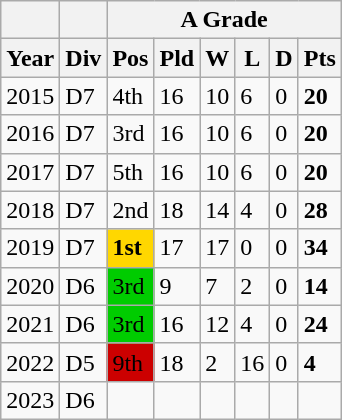<table class="wikitable">
<tr>
<th></th>
<th></th>
<th colspan="6">A Grade</th>
</tr>
<tr>
<th>Year</th>
<th>Div</th>
<th>Pos</th>
<th>Pld</th>
<th>W</th>
<th>L</th>
<th>D</th>
<th>Pts</th>
</tr>
<tr>
<td>2015</td>
<td>D7</td>
<td>4th</td>
<td>16</td>
<td>10</td>
<td>6</td>
<td>0</td>
<td><strong>20</strong></td>
</tr>
<tr>
<td>2016</td>
<td>D7</td>
<td>3rd</td>
<td>16</td>
<td>10</td>
<td>6</td>
<td>0</td>
<td><strong>20</strong></td>
</tr>
<tr>
<td>2017</td>
<td>D7</td>
<td>5th</td>
<td>16</td>
<td>10</td>
<td>6</td>
<td>0</td>
<td><strong>20</strong></td>
</tr>
<tr>
<td>2018</td>
<td>D7</td>
<td>2nd</td>
<td>18</td>
<td>14</td>
<td>4</td>
<td>0</td>
<td><strong>28</strong></td>
</tr>
<tr>
<td>2019</td>
<td>D7</td>
<td bgcolor="gold"><strong>1st</strong></td>
<td>17</td>
<td>17</td>
<td>0</td>
<td>0</td>
<td><strong>34</strong></td>
</tr>
<tr>
<td>2020</td>
<td>D6</td>
<td bgcolor="#00cc00">3rd</td>
<td>9</td>
<td>7</td>
<td>2</td>
<td>0</td>
<td><strong>14</strong></td>
</tr>
<tr>
<td>2021</td>
<td>D6</td>
<td bgcolor="#00cc00">3rd</td>
<td>16</td>
<td>12</td>
<td>4</td>
<td>0</td>
<td><strong>24</strong></td>
</tr>
<tr>
<td>2022</td>
<td>D5</td>
<td bgcolor="#cc0000">9th</td>
<td>18</td>
<td>2</td>
<td>16</td>
<td>0</td>
<td><strong>4</strong></td>
</tr>
<tr>
<td>2023</td>
<td>D6</td>
<td></td>
<td></td>
<td></td>
<td></td>
<td></td>
<td></td>
</tr>
</table>
